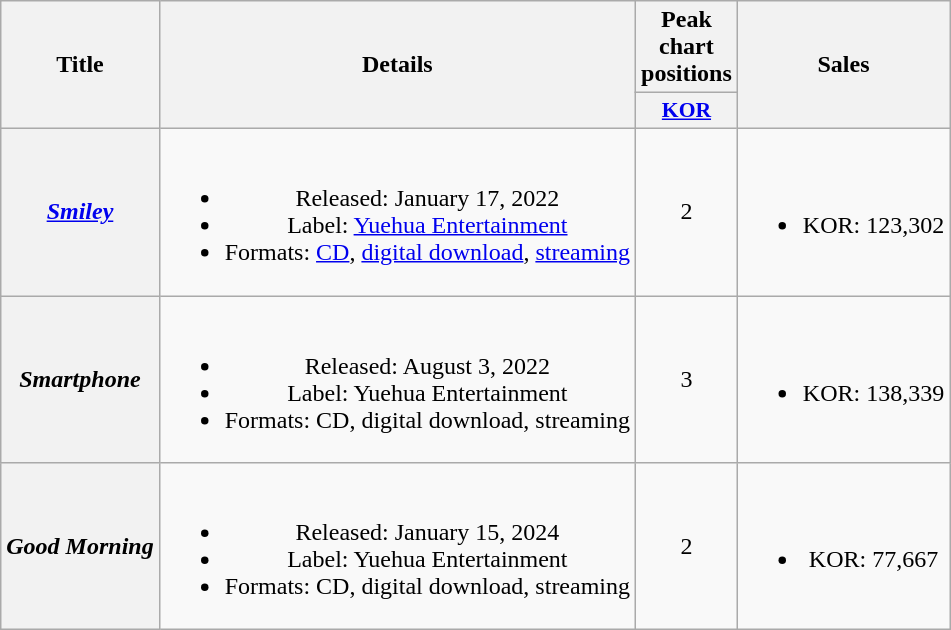<table class="wikitable plainrowheaders" style="text-align:center">
<tr>
<th scope="col" rowspan="2">Title</th>
<th scope="col" rowspan="2">Details</th>
<th scope="col">Peak chart<br>positions</th>
<th scope="col" rowspan="2">Sales</th>
</tr>
<tr>
<th scope="col" style="font-size:90%; width:2.5em"><a href='#'>KOR</a><br></th>
</tr>
<tr>
<th scope="row"><em><a href='#'>Smiley</a></em></th>
<td><br><ul><li>Released: January 17, 2022</li><li>Label: <a href='#'>Yuehua Entertainment</a></li><li>Formats: <a href='#'>CD</a>, <a href='#'>digital download</a>, <a href='#'>streaming</a></li></ul></td>
<td>2</td>
<td><br><ul><li>KOR: 123,302</li></ul></td>
</tr>
<tr>
<th scope="row"><em>Smartphone</em></th>
<td><br><ul><li>Released: August 3, 2022</li><li>Label: Yuehua Entertainment</li><li>Formats: CD, digital download, streaming</li></ul></td>
<td>3</td>
<td><br><ul><li>KOR: 138,339</li></ul></td>
</tr>
<tr>
<th scope="row"><em>Good Morning</em></th>
<td><br><ul><li>Released: January 15, 2024</li><li>Label: Yuehua Entertainment</li><li>Formats: CD, digital download, streaming</li></ul></td>
<td>2</td>
<td><br><ul><li>KOR: 77,667</li></ul></td>
</tr>
</table>
